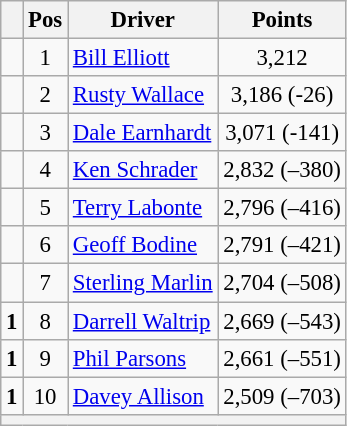<table class="wikitable" style="font-size: 95%;">
<tr>
<th></th>
<th>Pos</th>
<th>Driver</th>
<th>Points</th>
</tr>
<tr>
<td align="left"></td>
<td style="text-align:center;">1</td>
<td><a href='#'>Bill Elliott</a></td>
<td style="text-align:center;">3,212</td>
</tr>
<tr>
<td align="left"></td>
<td style="text-align:center;">2</td>
<td><a href='#'>Rusty Wallace</a></td>
<td style="text-align:center;">3,186 (-26)</td>
</tr>
<tr>
<td align="left"></td>
<td style="text-align:center;">3</td>
<td><a href='#'>Dale Earnhardt</a></td>
<td style="text-align:center;">3,071 (-141)</td>
</tr>
<tr>
<td align="left"></td>
<td style="text-align:center;">4</td>
<td><a href='#'>Ken Schrader</a></td>
<td style="text-align:center;">2,832 (–380)</td>
</tr>
<tr>
<td align="left"></td>
<td style="text-align:center;">5</td>
<td><a href='#'>Terry Labonte</a></td>
<td style="text-align:center;">2,796 (–416)</td>
</tr>
<tr>
<td align="left"></td>
<td style="text-align:center;">6</td>
<td><a href='#'>Geoff Bodine</a></td>
<td style="text-align:center;">2,791 (–421)</td>
</tr>
<tr>
<td align="left"></td>
<td style="text-align:center;">7</td>
<td><a href='#'>Sterling Marlin</a></td>
<td style="text-align:center;">2,704 (–508)</td>
</tr>
<tr>
<td align="left">  <strong>1</strong></td>
<td style="text-align:center;">8</td>
<td><a href='#'>Darrell Waltrip</a></td>
<td style="text-align:center;">2,669 (–543)</td>
</tr>
<tr>
<td align="left">  <strong>1</strong></td>
<td style="text-align:center;">9</td>
<td><a href='#'>Phil Parsons</a></td>
<td style="text-align:center;">2,661 (–551)</td>
</tr>
<tr>
<td align="left">  <strong>1</strong></td>
<td style="text-align:center;">10</td>
<td><a href='#'>Davey Allison</a></td>
<td style="text-align:center;">2,509 (–703)</td>
</tr>
<tr class="sortbottom">
<th colspan="9"></th>
</tr>
</table>
